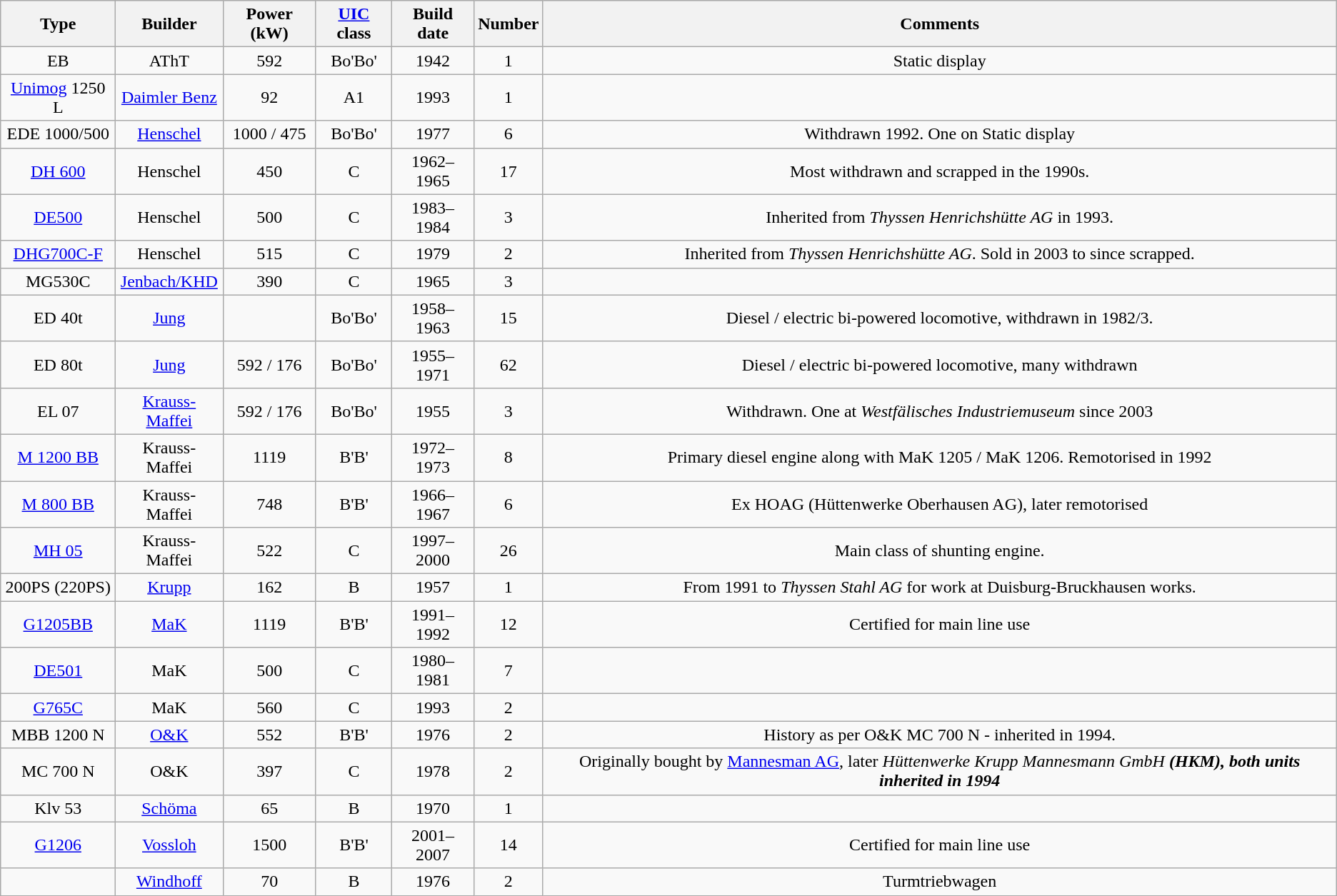<table class="wikitable sortable">
<tr>
<th class="unsortable">Type</th>
<th>Builder</th>
<th>Power (kW)</th>
<th><a href='#'>UIC</a> class</th>
<th>Build date</th>
<th>Number</th>
<th class="unsortable">Comments</th>
</tr>
<tr style="text-align:center;">
<td>EB</td>
<td>AThT</td>
<td>592</td>
<td>Bo'Bo'</td>
<td>1942</td>
<td>1</td>
<td>Static display</td>
</tr>
<tr style="text-align:center;">
<td><a href='#'>Unimog</a> 1250 L</td>
<td><a href='#'>Daimler Benz</a></td>
<td>92</td>
<td>A1</td>
<td>1993</td>
<td>1</td>
<td></td>
</tr>
<tr style="text-align:center;">
<td>EDE 1000/500</td>
<td><a href='#'>Henschel</a></td>
<td>1000 / 475</td>
<td>Bo'Bo'</td>
<td>1977</td>
<td>6</td>
<td>Withdrawn 1992. One on Static display</td>
</tr>
<tr style="text-align:center;">
<td><a href='#'>DH 600</a></td>
<td>Henschel</td>
<td>450</td>
<td>C</td>
<td>1962–1965</td>
<td>17</td>
<td>Most withdrawn and scrapped in the 1990s.</td>
</tr>
<tr style="text-align:center;">
<td><a href='#'>DE500</a></td>
<td>Henschel</td>
<td>500</td>
<td>C</td>
<td>1983–1984</td>
<td>3</td>
<td>Inherited from <em>Thyssen Henrichshütte AG</em> in 1993.</td>
</tr>
<tr style="text-align:center;">
<td><a href='#'>DHG700C-F</a></td>
<td>Henschel</td>
<td>515</td>
<td>C</td>
<td>1979</td>
<td>2</td>
<td>Inherited from <em>Thyssen Henrichshütte AG</em>. Sold in 2003 to since scrapped.</td>
</tr>
<tr style="text-align:center;">
<td>MG530C</td>
<td><a href='#'>Jenbach/KHD</a></td>
<td>390</td>
<td>C</td>
<td>1965</td>
<td>3</td>
<td></td>
</tr>
<tr style="text-align:center;">
<td>ED 40t</td>
<td><a href='#'>Jung</a></td>
<td></td>
<td>Bo'Bo'</td>
<td>1958–1963</td>
<td>15</td>
<td>Diesel / electric bi-powered locomotive, withdrawn in 1982/3.</td>
</tr>
<tr style="text-align:center;">
<td>ED 80t</td>
<td><a href='#'>Jung</a></td>
<td>592 / 176</td>
<td>Bo'Bo'</td>
<td>1955–1971</td>
<td>62</td>
<td>Diesel / electric bi-powered locomotive, many withdrawn</td>
</tr>
<tr style="text-align:center;">
<td>EL 07</td>
<td><a href='#'>Krauss-Maffei</a></td>
<td>592 / 176</td>
<td>Bo'Bo'</td>
<td>1955</td>
<td>3</td>
<td>Withdrawn. One at <em>Westfälisches Industriemuseum</em> since 2003</td>
</tr>
<tr style="text-align:center;">
<td><a href='#'>M 1200 BB</a></td>
<td>Krauss-Maffei</td>
<td>1119</td>
<td>B'B'</td>
<td>1972–1973</td>
<td>8</td>
<td>Primary diesel engine along with MaK 1205 / MaK 1206. Remotorised in 1992</td>
</tr>
<tr style="text-align:center;">
<td><a href='#'>M 800 BB</a></td>
<td>Krauss-Maffei</td>
<td>748</td>
<td>B'B'</td>
<td>1966–1967</td>
<td>6</td>
<td>Ex HOAG (Hüttenwerke Oberhausen AG), later remotorised</td>
</tr>
<tr style="text-align:center;">
<td><a href='#'>MH 05</a></td>
<td>Krauss-Maffei</td>
<td>522</td>
<td>C</td>
<td>1997–2000</td>
<td>26</td>
<td>Main class of shunting engine.</td>
</tr>
<tr style="text-align:center;">
<td>200PS (220PS)</td>
<td><a href='#'>Krupp</a></td>
<td>162</td>
<td>B</td>
<td>1957</td>
<td>1</td>
<td>From 1991 to <em>Thyssen Stahl AG</em> for work at Duisburg-Bruckhausen works.</td>
</tr>
<tr style="text-align:center;">
<td><a href='#'>G1205BB</a></td>
<td><a href='#'>MaK</a></td>
<td>1119</td>
<td>B'B'</td>
<td>1991–1992</td>
<td>12</td>
<td>Certified for main line use</td>
</tr>
<tr style="text-align:center;">
<td><a href='#'>DE501</a></td>
<td>MaK</td>
<td>500</td>
<td>C</td>
<td>1980–1981</td>
<td>7</td>
<td></td>
</tr>
<tr style="text-align:center;">
<td><a href='#'>G765C</a></td>
<td>MaK</td>
<td>560</td>
<td>C</td>
<td>1993</td>
<td>2</td>
<td></td>
</tr>
<tr style="text-align:center;">
<td>MBB 1200 N</td>
<td><a href='#'>O&K</a></td>
<td>552</td>
<td>B'B'</td>
<td>1976</td>
<td>2</td>
<td>History as per O&K MC 700 N - inherited in 1994.</td>
</tr>
<tr style="text-align:center;">
<td>MC 700 N</td>
<td>O&K</td>
<td>397</td>
<td>C</td>
<td>1978</td>
<td>2</td>
<td>Originally bought by <a href='#'>Mannesman AG</a>, later <em>Hüttenwerke Krupp Mannesmann GmbH<strong> (HKM), both units inherited in 1994</td>
</tr>
<tr style="text-align:center;">
<td>Klv 53</td>
<td><a href='#'>Schöma</a></td>
<td>65</td>
<td>B</td>
<td>1970</td>
<td>1</td>
<td></td>
</tr>
<tr style="text-align:center;">
<td><a href='#'>G1206</a></td>
<td><a href='#'>Vossloh</a></td>
<td>1500</td>
<td>B'B'</td>
<td>2001–2007</td>
<td>14</td>
<td>Certified for main line use</td>
</tr>
<tr style="text-align:center;">
<td></td>
<td><a href='#'>Windhoff</a></td>
<td>70</td>
<td>B</td>
<td>1976</td>
<td>2</td>
<td>Turmtriebwagen</td>
</tr>
</table>
